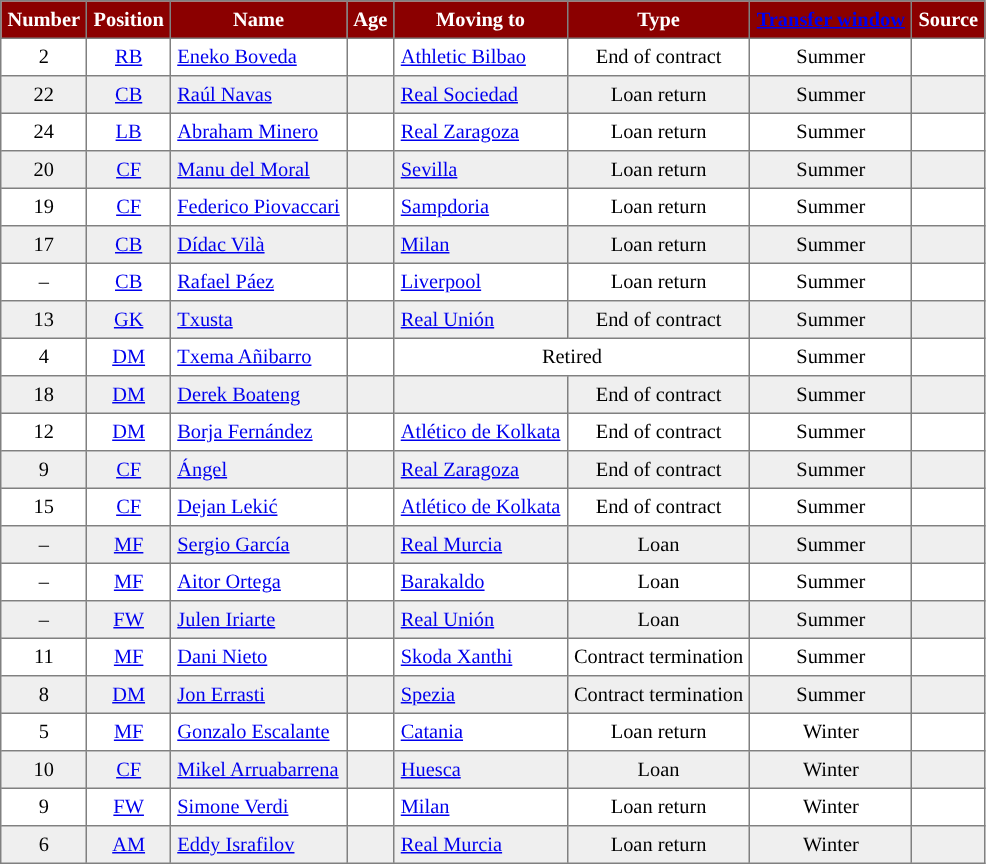<table cellpadding="4" cellspacing="0" border="1" style="text-align: center; font-size: 85%; border: gray solid 1px; border-collapse: collapse;">
<tr style="background:#8B0000; color:white;">
<th>Number</th>
<th>Position</th>
<th>Name</th>
<th>Age</th>
<th>Moving to</th>
<th>Type</th>
<th><a href='#'>Transfer window</a></th>
<th>Source</th>
</tr>
<tr>
<td>2</td>
<td><a href='#'>RB</a></td>
<td align="left"> <a href='#'>Eneko Boveda</a></td>
<td></td>
<td align="left"><a href='#'>Athletic Bilbao</a></td>
<td>End of contract</td>
<td>Summer</td>
<td></td>
</tr>
<tr bgcolor="#EFEFEF">
<td>22</td>
<td><a href='#'>CB</a></td>
<td align="left"> <a href='#'>Raúl Navas</a></td>
<td></td>
<td align="left"><a href='#'>Real Sociedad</a></td>
<td>Loan return</td>
<td>Summer</td>
<td></td>
</tr>
<tr>
<td>24</td>
<td><a href='#'>LB</a></td>
<td align="left"> <a href='#'>Abraham Minero</a></td>
<td></td>
<td align="left"><a href='#'>Real Zaragoza</a></td>
<td>Loan return</td>
<td>Summer</td>
<td></td>
</tr>
<tr bgcolor="#EFEFEF">
<td>20</td>
<td><a href='#'>CF</a></td>
<td align="left"> <a href='#'>Manu del Moral</a></td>
<td></td>
<td align="left"><a href='#'>Sevilla</a></td>
<td>Loan return</td>
<td>Summer</td>
<td></td>
</tr>
<tr>
<td>19</td>
<td><a href='#'>CF</a></td>
<td align="left"> <a href='#'>Federico Piovaccari</a></td>
<td></td>
<td align="left"> <a href='#'>Sampdoria</a></td>
<td>Loan return</td>
<td>Summer</td>
<td></td>
</tr>
<tr bgcolor="#EFEFEF">
<td>17</td>
<td><a href='#'>CB</a></td>
<td align="left"> <a href='#'>Dídac Vilà</a></td>
<td></td>
<td align="left"> <a href='#'>Milan</a></td>
<td>Loan return</td>
<td>Summer</td>
<td></td>
</tr>
<tr>
<td>–</td>
<td><a href='#'>CB</a></td>
<td align="left"> <a href='#'>Rafael Páez</a></td>
<td></td>
<td align="left"> <a href='#'>Liverpool</a></td>
<td>Loan return</td>
<td>Summer</td>
<td></td>
</tr>
<tr bgcolor="#EFEFEF">
<td>13</td>
<td><a href='#'>GK</a></td>
<td align="left"> <a href='#'>Txusta</a></td>
<td></td>
<td align="left"><a href='#'>Real Unión</a></td>
<td>End of contract</td>
<td>Summer</td>
<td></td>
</tr>
<tr>
<td>4</td>
<td><a href='#'>DM</a></td>
<td align="left"> <a href='#'>Txema Añibarro</a></td>
<td></td>
<td style="text-align: center;" colspan="2">Retired</td>
<td>Summer</td>
<td></td>
</tr>
<tr bgcolor="#EFEFEF">
<td>18</td>
<td><a href='#'>DM</a></td>
<td align="left"> <a href='#'>Derek Boateng</a></td>
<td></td>
<td></td>
<td>End of contract</td>
<td>Summer</td>
<td></td>
</tr>
<tr>
<td>12</td>
<td><a href='#'>DM</a></td>
<td align="left"> <a href='#'>Borja Fernández</a></td>
<td></td>
<td align="left"> <a href='#'>Atlético de Kolkata</a></td>
<td>End of contract</td>
<td>Summer</td>
<td></td>
</tr>
<tr bgcolor="#EFEFEF">
<td>9</td>
<td><a href='#'>CF</a></td>
<td align="left"> <a href='#'>Ángel</a></td>
<td></td>
<td align="left"><a href='#'>Real Zaragoza</a></td>
<td>End of contract</td>
<td>Summer</td>
<td></td>
</tr>
<tr>
<td>15</td>
<td><a href='#'>CF</a></td>
<td align="left"> <a href='#'>Dejan Lekić</a></td>
<td></td>
<td align="left"> <a href='#'>Atlético de Kolkata</a></td>
<td>End of contract</td>
<td>Summer</td>
<td></td>
</tr>
<tr bgcolor="#EFEFEF">
<td>–</td>
<td><a href='#'>MF</a></td>
<td align="left"> <a href='#'>Sergio García</a></td>
<td></td>
<td align="left"><a href='#'>Real Murcia</a></td>
<td>Loan</td>
<td>Summer</td>
<td></td>
</tr>
<tr>
<td>–</td>
<td><a href='#'>MF</a></td>
<td align="left"> <a href='#'>Aitor Ortega</a></td>
<td></td>
<td align="left"><a href='#'>Barakaldo</a></td>
<td>Loan</td>
<td>Summer</td>
<td></td>
</tr>
<tr bgcolor="#EFEFEF">
<td>–</td>
<td><a href='#'>FW</a></td>
<td align="left"> <a href='#'>Julen Iriarte</a></td>
<td></td>
<td align="left"><a href='#'>Real Unión</a></td>
<td>Loan</td>
<td>Summer</td>
<td></td>
</tr>
<tr>
<td>11</td>
<td><a href='#'>MF</a></td>
<td align="left"> <a href='#'>Dani Nieto</a></td>
<td></td>
<td align="left"> <a href='#'>Skoda Xanthi</a></td>
<td>Contract termination</td>
<td>Summer</td>
<td></td>
</tr>
<tr bgcolor="#EFEFEF">
<td>8</td>
<td><a href='#'>DM</a></td>
<td align="left"> <a href='#'>Jon Errasti</a></td>
<td></td>
<td align="left"> <a href='#'>Spezia</a></td>
<td>Contract termination</td>
<td>Summer</td>
<td></td>
</tr>
<tr>
<td>5</td>
<td><a href='#'>MF</a></td>
<td align="left"> <a href='#'>Gonzalo Escalante</a></td>
<td></td>
<td align="left"> <a href='#'>Catania</a></td>
<td>Loan return</td>
<td>Winter</td>
<td></td>
</tr>
<tr bgcolor="#EFEFEF">
<td>10</td>
<td><a href='#'>CF</a></td>
<td align="left"> <a href='#'>Mikel Arruabarrena</a></td>
<td></td>
<td align="left"><a href='#'>Huesca</a></td>
<td>Loan</td>
<td>Winter</td>
<td></td>
</tr>
<tr>
<td>9</td>
<td><a href='#'>FW</a></td>
<td align="left"> <a href='#'>Simone Verdi</a></td>
<td></td>
<td align="left"> <a href='#'>Milan</a></td>
<td>Loan return</td>
<td>Winter</td>
<td></td>
</tr>
<tr bgcolor="#EFEFEF">
<td>6</td>
<td><a href='#'>AM</a></td>
<td align="left"> <a href='#'>Eddy Israfilov</a></td>
<td></td>
<td align="left"><a href='#'>Real Murcia</a></td>
<td>Loan return</td>
<td>Winter</td>
<td></td>
</tr>
</table>
